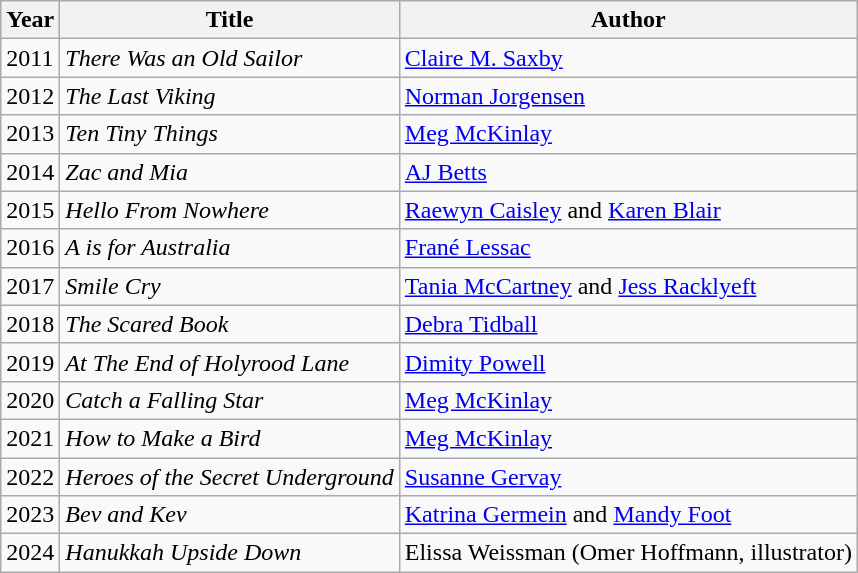<table class="wikitable">
<tr>
<th>Year</th>
<th>Title</th>
<th>Author</th>
</tr>
<tr>
<td>2011</td>
<td><em>There Was an Old Sailor</em></td>
<td><a href='#'>Claire M. Saxby</a></td>
</tr>
<tr>
<td>2012</td>
<td><em>The Last Viking</em></td>
<td><a href='#'>Norman Jorgensen</a></td>
</tr>
<tr>
<td>2013</td>
<td><em>Ten Tiny Things</em></td>
<td><a href='#'>Meg McKinlay</a></td>
</tr>
<tr>
<td>2014</td>
<td><em>Zac and Mia</em></td>
<td><a href='#'>AJ Betts</a></td>
</tr>
<tr>
<td>2015</td>
<td><em>Hello From Nowhere</em></td>
<td><a href='#'>Raewyn Caisley</a> and <a href='#'>Karen Blair</a></td>
</tr>
<tr>
<td>2016</td>
<td><em>A is for Australia</em></td>
<td><a href='#'>Frané Lessac</a></td>
</tr>
<tr>
<td>2017</td>
<td><em>Smile Cry</em></td>
<td><a href='#'>Tania McCartney</a> and <a href='#'>Jess Racklyeft</a></td>
</tr>
<tr>
<td>2018</td>
<td><em>The Scared Book</em></td>
<td><a href='#'>Debra Tidball</a></td>
</tr>
<tr>
<td>2019</td>
<td><em>At The End of Holyrood Lane</em></td>
<td><a href='#'>Dimity Powell</a></td>
</tr>
<tr>
<td>2020</td>
<td><em>Catch a Falling Star</em></td>
<td><a href='#'>Meg McKinlay</a></td>
</tr>
<tr>
<td>2021</td>
<td><em>How to Make a Bird</em></td>
<td><a href='#'>Meg McKinlay</a></td>
</tr>
<tr>
<td>2022</td>
<td><em>Heroes of the Secret Underground</em></td>
<td><a href='#'>Susanne Gervay</a></td>
</tr>
<tr>
<td>2023</td>
<td><em>Bev and Kev</em></td>
<td><a href='#'>Katrina Germein</a> and <a href='#'>Mandy Foot</a></td>
</tr>
<tr>
<td>2024</td>
<td><em>Hanukkah Upside Down</em></td>
<td>Elissa Weissman (Omer Hoffmann, illustrator)</td>
</tr>
</table>
